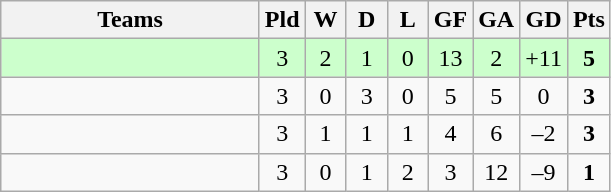<table class="wikitable" style="text-align: center;">
<tr>
<th width=165>Teams</th>
<th width=20>Pld</th>
<th width=20>W</th>
<th width=20>D</th>
<th width=20>L</th>
<th width=20>GF</th>
<th width=20>GA</th>
<th width=20>GD</th>
<th width=20>Pts</th>
</tr>
<tr align=center style="background:#ccffcc;">
<td style="text-align:left;"></td>
<td>3</td>
<td>2</td>
<td>1</td>
<td>0</td>
<td>13</td>
<td>2</td>
<td>+11</td>
<td><strong>5</strong></td>
</tr>
<tr align=center>
<td style="text-align:left;"></td>
<td>3</td>
<td>0</td>
<td>3</td>
<td>0</td>
<td>5</td>
<td>5</td>
<td>0</td>
<td><strong>3</strong></td>
</tr>
<tr align=center>
<td style="text-align:left;"></td>
<td>3</td>
<td>1</td>
<td>1</td>
<td>1</td>
<td>4</td>
<td>6</td>
<td>–2</td>
<td><strong>3</strong></td>
</tr>
<tr align=center>
<td style="text-align:left;"></td>
<td>3</td>
<td>0</td>
<td>1</td>
<td>2</td>
<td>3</td>
<td>12</td>
<td>–9</td>
<td><strong>1</strong></td>
</tr>
</table>
